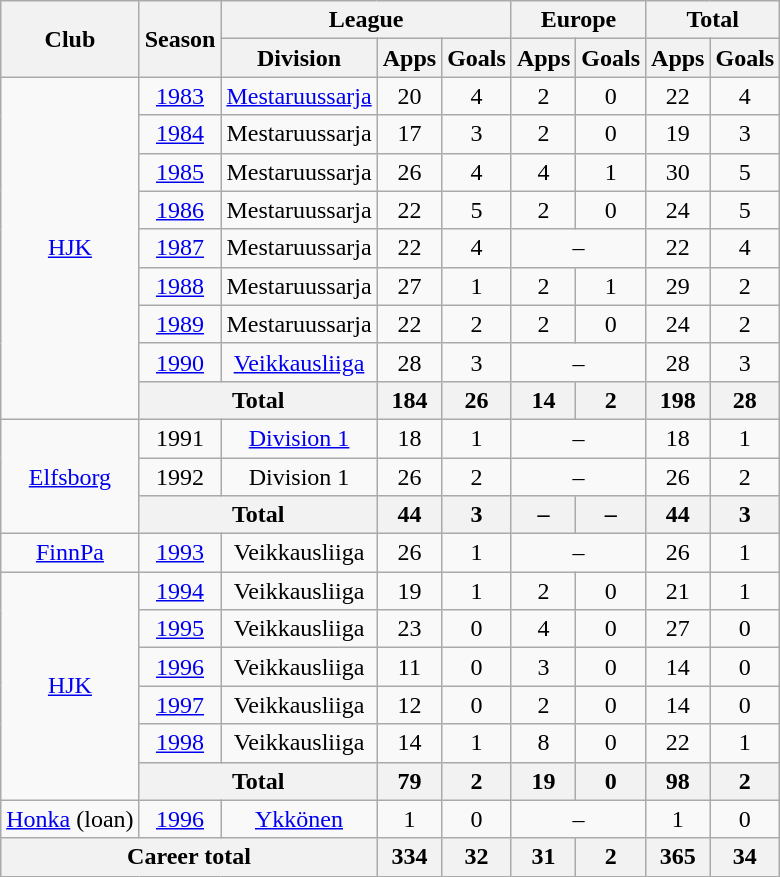<table class="wikitable" style="text-align:center">
<tr>
<th rowspan="2">Club</th>
<th rowspan="2">Season</th>
<th colspan="3">League</th>
<th colspan="2">Europe</th>
<th colspan="2">Total</th>
</tr>
<tr>
<th>Division</th>
<th>Apps</th>
<th>Goals</th>
<th>Apps</th>
<th>Goals</th>
<th>Apps</th>
<th>Goals</th>
</tr>
<tr>
<td rowspan="9"><a href='#'>HJK</a></td>
<td><a href='#'>1983</a></td>
<td><a href='#'>Mestaruussarja</a></td>
<td>20</td>
<td>4</td>
<td>2</td>
<td>0</td>
<td>22</td>
<td>4</td>
</tr>
<tr>
<td><a href='#'>1984</a></td>
<td>Mestaruussarja</td>
<td>17</td>
<td>3</td>
<td>2</td>
<td>0</td>
<td>19</td>
<td>3</td>
</tr>
<tr>
<td><a href='#'>1985</a></td>
<td>Mestaruussarja</td>
<td>26</td>
<td>4</td>
<td>4</td>
<td>1</td>
<td>30</td>
<td>5</td>
</tr>
<tr>
<td><a href='#'>1986</a></td>
<td>Mestaruussarja</td>
<td>22</td>
<td>5</td>
<td>2</td>
<td>0</td>
<td>24</td>
<td>5</td>
</tr>
<tr>
<td><a href='#'>1987</a></td>
<td>Mestaruussarja</td>
<td>22</td>
<td>4</td>
<td colspan="2">–</td>
<td>22</td>
<td>4</td>
</tr>
<tr>
<td><a href='#'>1988</a></td>
<td>Mestaruussarja</td>
<td>27</td>
<td>1</td>
<td>2</td>
<td>1</td>
<td>29</td>
<td>2</td>
</tr>
<tr>
<td><a href='#'>1989</a></td>
<td>Mestaruussarja</td>
<td>22</td>
<td>2</td>
<td>2</td>
<td>0</td>
<td>24</td>
<td>2</td>
</tr>
<tr>
<td><a href='#'>1990</a></td>
<td><a href='#'>Veikkausliiga</a></td>
<td>28</td>
<td>3</td>
<td colspan="2">–</td>
<td>28</td>
<td>3</td>
</tr>
<tr>
<th colspan="2">Total</th>
<th>184</th>
<th>26</th>
<th>14</th>
<th>2</th>
<th>198</th>
<th>28</th>
</tr>
<tr>
<td rowspan="3"><a href='#'>Elfsborg</a></td>
<td>1991</td>
<td><a href='#'>Division 1</a></td>
<td>18</td>
<td>1</td>
<td colspan="2">–</td>
<td>18</td>
<td>1</td>
</tr>
<tr>
<td>1992</td>
<td>Division 1</td>
<td>26</td>
<td>2</td>
<td colspan="2">–</td>
<td>26</td>
<td>2</td>
</tr>
<tr>
<th colspan="2">Total</th>
<th>44</th>
<th>3</th>
<th>–</th>
<th>–</th>
<th>44</th>
<th>3</th>
</tr>
<tr>
<td><a href='#'>FinnPa</a></td>
<td><a href='#'>1993</a></td>
<td>Veikkausliiga</td>
<td>26</td>
<td>1</td>
<td colspan="2">–</td>
<td>26</td>
<td>1</td>
</tr>
<tr>
<td rowspan="6"><a href='#'>HJK</a></td>
<td><a href='#'>1994</a></td>
<td>Veikkausliiga</td>
<td>19</td>
<td>1</td>
<td>2</td>
<td>0</td>
<td>21</td>
<td>1</td>
</tr>
<tr>
<td><a href='#'>1995</a></td>
<td>Veikkausliiga</td>
<td>23</td>
<td>0</td>
<td>4</td>
<td>0</td>
<td>27</td>
<td>0</td>
</tr>
<tr>
<td><a href='#'>1996</a></td>
<td>Veikkausliiga</td>
<td>11</td>
<td>0</td>
<td>3</td>
<td>0</td>
<td>14</td>
<td>0</td>
</tr>
<tr>
<td><a href='#'>1997</a></td>
<td>Veikkausliiga</td>
<td>12</td>
<td>0</td>
<td>2</td>
<td>0</td>
<td>14</td>
<td>0</td>
</tr>
<tr>
<td><a href='#'>1998</a></td>
<td>Veikkausliiga</td>
<td>14</td>
<td>1</td>
<td>8</td>
<td>0</td>
<td>22</td>
<td>1</td>
</tr>
<tr>
<th colspan="2">Total</th>
<th>79</th>
<th>2</th>
<th>19</th>
<th>0</th>
<th>98</th>
<th>2</th>
</tr>
<tr>
<td><a href='#'>Honka</a> (loan)</td>
<td><a href='#'>1996</a></td>
<td><a href='#'>Ykkönen</a></td>
<td>1</td>
<td>0</td>
<td colspan="2">–</td>
<td>1</td>
<td>0</td>
</tr>
<tr>
<th colspan="3">Career total</th>
<th>334</th>
<th>32</th>
<th>31</th>
<th>2</th>
<th>365</th>
<th>34</th>
</tr>
</table>
